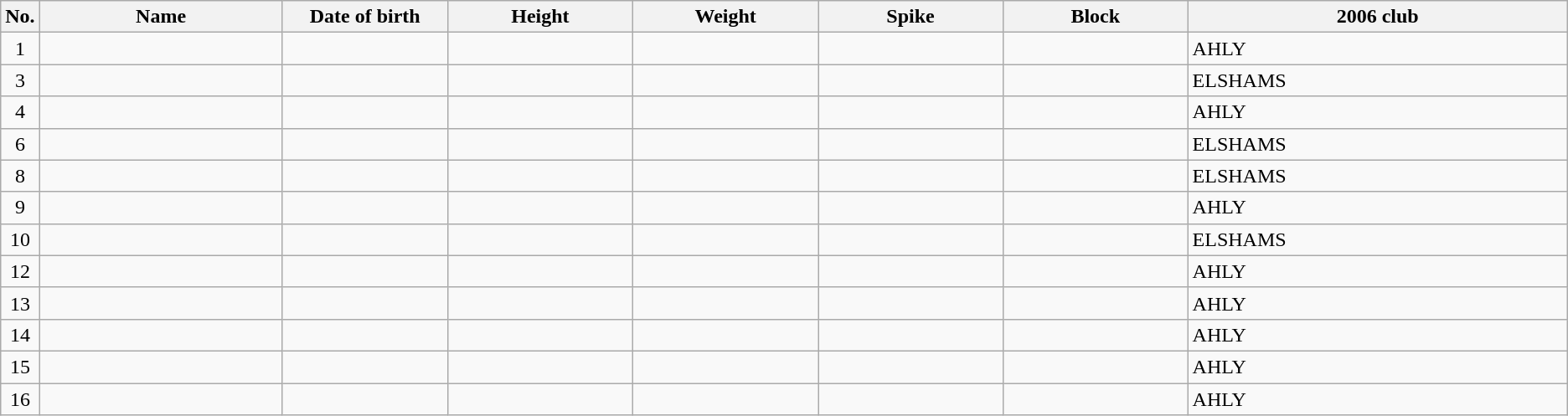<table class="wikitable sortable" style="font-size:100%; text-align:center;">
<tr>
<th>No.</th>
<th style="width:12em">Name</th>
<th style="width:8em">Date of birth</th>
<th style="width:9em">Height</th>
<th style="width:9em">Weight</th>
<th style="width:9em">Spike</th>
<th style="width:9em">Block</th>
<th style="width:19em">2006 club</th>
</tr>
<tr>
<td>1</td>
<td align=left></td>
<td align=right></td>
<td></td>
<td></td>
<td></td>
<td></td>
<td align=left>AHLY</td>
</tr>
<tr>
<td>3</td>
<td align=left></td>
<td align=right></td>
<td></td>
<td></td>
<td></td>
<td></td>
<td align=left>ELSHAMS</td>
</tr>
<tr>
<td>4</td>
<td align=left></td>
<td align=right></td>
<td></td>
<td></td>
<td></td>
<td></td>
<td align=left>AHLY</td>
</tr>
<tr>
<td>6</td>
<td align=left></td>
<td align=right></td>
<td></td>
<td></td>
<td></td>
<td></td>
<td align=left>ELSHAMS</td>
</tr>
<tr>
<td>8</td>
<td align=left></td>
<td align=right></td>
<td></td>
<td></td>
<td></td>
<td></td>
<td align=left>ELSHAMS</td>
</tr>
<tr>
<td>9</td>
<td align=left></td>
<td align=right></td>
<td></td>
<td></td>
<td></td>
<td></td>
<td align=left>AHLY</td>
</tr>
<tr>
<td>10</td>
<td align=left></td>
<td align=right></td>
<td></td>
<td></td>
<td></td>
<td></td>
<td align=left>ELSHAMS</td>
</tr>
<tr>
<td>12</td>
<td align=left></td>
<td align=right></td>
<td></td>
<td></td>
<td></td>
<td></td>
<td align=left>AHLY</td>
</tr>
<tr>
<td>13</td>
<td align=left></td>
<td align=right></td>
<td></td>
<td></td>
<td></td>
<td></td>
<td align=left>AHLY</td>
</tr>
<tr>
<td>14</td>
<td align=left></td>
<td align=right></td>
<td></td>
<td></td>
<td></td>
<td></td>
<td align=left>AHLY</td>
</tr>
<tr>
<td>15</td>
<td align=left></td>
<td align=right></td>
<td></td>
<td></td>
<td></td>
<td></td>
<td align=left>AHLY</td>
</tr>
<tr>
<td>16</td>
<td align=left></td>
<td align=right></td>
<td></td>
<td></td>
<td></td>
<td></td>
<td align=left>AHLY</td>
</tr>
</table>
